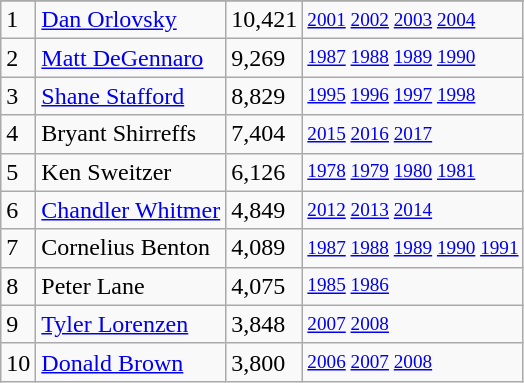<table class="wikitable">
<tr>
</tr>
<tr>
<td>1</td>
<td><a href='#'>Dan Orlovsky</a></td>
<td><abbr>10,421</abbr></td>
<td style="font-size:80%;"><a href='#'>2001</a> <a href='#'>2002</a> <a href='#'>2003</a> <a href='#'>2004</a></td>
</tr>
<tr>
<td>2</td>
<td><a href='#'>Matt DeGennaro</a></td>
<td><abbr>9,269</abbr></td>
<td style="font-size:80%;"><a href='#'>1987</a> <a href='#'>1988</a> <a href='#'>1989</a> <a href='#'>1990</a></td>
</tr>
<tr>
<td>3</td>
<td><a href='#'>Shane Stafford</a></td>
<td><abbr>8,829</abbr></td>
<td style="font-size:80%;"><a href='#'>1995</a> <a href='#'>1996</a> <a href='#'>1997</a> <a href='#'>1998</a></td>
</tr>
<tr>
<td>4</td>
<td>Bryant Shirreffs</td>
<td><abbr>7,404</abbr></td>
<td style="font-size:80%;"><a href='#'>2015</a> <a href='#'>2016</a> <a href='#'>2017</a></td>
</tr>
<tr>
<td>5</td>
<td>Ken Sweitzer</td>
<td><abbr>6,126</abbr></td>
<td style="font-size:80%;"><a href='#'>1978</a> <a href='#'>1979</a> <a href='#'>1980</a> <a href='#'>1981</a></td>
</tr>
<tr>
<td>6</td>
<td><a href='#'>Chandler Whitmer</a></td>
<td><abbr>4,849</abbr></td>
<td style="font-size:80%;"><a href='#'>2012</a> <a href='#'>2013</a> <a href='#'>2014</a></td>
</tr>
<tr>
<td>7</td>
<td>Cornelius Benton</td>
<td><abbr>4,089</abbr></td>
<td style="font-size:80%;"><a href='#'>1987</a> <a href='#'>1988</a> <a href='#'>1989</a> <a href='#'>1990</a> <a href='#'>1991</a></td>
</tr>
<tr>
<td>8</td>
<td>Peter Lane</td>
<td><abbr>4,075</abbr></td>
<td style="font-size:80%;"><a href='#'>1985</a> <a href='#'>1986</a></td>
</tr>
<tr>
<td>9</td>
<td><a href='#'>Tyler Lorenzen</a></td>
<td><abbr>3,848</abbr></td>
<td style="font-size:80%;"><a href='#'>2007</a> <a href='#'>2008</a></td>
</tr>
<tr>
<td>10</td>
<td><a href='#'>Donald Brown</a></td>
<td><abbr>3,800</abbr></td>
<td style="font-size:80%;"><a href='#'>2006</a> <a href='#'>2007</a> <a href='#'>2008</a></td>
</tr>
</table>
